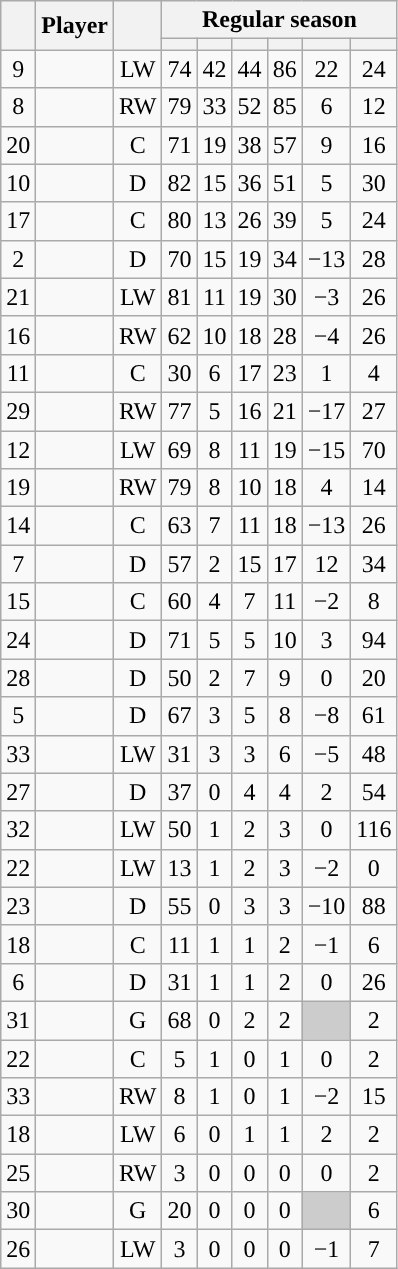<table class="wikitable sortable plainrowheaders" style="text-align:center;">
<tr>
<th scope="col" data-sort-type="number" rowspan="2"></th>
<th scope="col" rowspan="2">Player</th>
<th scope="col" rowspan="2"></th>
<th scope=colgroup colspan=6>Regular season</th>
</tr>
<tr>
<th scope="col" data-sort-type="number"></th>
<th scope="col" data-sort-type="number"></th>
<th scope="col" data-sort-type="number"></th>
<th scope="col" data-sort-type="number"></th>
<th scope="col" data-sort-type="number"></th>
<th scope="col" data-sort-type="number"></th>
</tr>
<tr>
<td scope="row">9</td>
<td align="left"></td>
<td>LW</td>
<td>74</td>
<td>42</td>
<td>44</td>
<td>86</td>
<td>22</td>
<td>24</td>
</tr>
<tr>
<td scope="row">8</td>
<td align="left"></td>
<td>RW</td>
<td>79</td>
<td>33</td>
<td>52</td>
<td>85</td>
<td>6</td>
<td>12</td>
</tr>
<tr>
<td scope="row">20</td>
<td align="left"></td>
<td>C</td>
<td>71</td>
<td>19</td>
<td>38</td>
<td>57</td>
<td>9</td>
<td>16</td>
</tr>
<tr>
<td scope="row">10</td>
<td align="left"></td>
<td>D</td>
<td>82</td>
<td>15</td>
<td>36</td>
<td>51</td>
<td>5</td>
<td>30</td>
</tr>
<tr>
<td scope="row">17</td>
<td align="left"></td>
<td>C</td>
<td>80</td>
<td>13</td>
<td>26</td>
<td>39</td>
<td>5</td>
<td>24</td>
</tr>
<tr>
<td scope="row">2</td>
<td align="left"></td>
<td>D</td>
<td>70</td>
<td>15</td>
<td>19</td>
<td>34</td>
<td>−13</td>
<td>28</td>
</tr>
<tr>
<td scope="row">21</td>
<td align="left"></td>
<td>LW</td>
<td>81</td>
<td>11</td>
<td>19</td>
<td>30</td>
<td>−3</td>
<td>26</td>
</tr>
<tr>
<td scope="row">16</td>
<td align="left"></td>
<td>RW</td>
<td>62</td>
<td>10</td>
<td>18</td>
<td>28</td>
<td>−4</td>
<td>26</td>
</tr>
<tr>
<td scope="row">11</td>
<td align="left"></td>
<td>C</td>
<td>30</td>
<td>6</td>
<td>17</td>
<td>23</td>
<td>1</td>
<td>4</td>
</tr>
<tr>
<td scope="row">29</td>
<td align="left"></td>
<td>RW</td>
<td>77</td>
<td>5</td>
<td>16</td>
<td>21</td>
<td>−17</td>
<td>27</td>
</tr>
<tr>
<td scope="row">12</td>
<td align="left"></td>
<td>LW</td>
<td>69</td>
<td>8</td>
<td>11</td>
<td>19</td>
<td>−15</td>
<td>70</td>
</tr>
<tr>
<td scope="row">19</td>
<td align="left"></td>
<td>RW</td>
<td>79</td>
<td>8</td>
<td>10</td>
<td>18</td>
<td>4</td>
<td>14</td>
</tr>
<tr>
<td scope="row">14</td>
<td align="left"></td>
<td>C</td>
<td>63</td>
<td>7</td>
<td>11</td>
<td>18</td>
<td>−13</td>
<td>26</td>
</tr>
<tr>
<td scope="row">7</td>
<td align="left"></td>
<td>D</td>
<td>57</td>
<td>2</td>
<td>15</td>
<td>17</td>
<td>12</td>
<td>34</td>
</tr>
<tr>
<td scope="row">15</td>
<td align="left"></td>
<td>C</td>
<td>60</td>
<td>4</td>
<td>7</td>
<td>11</td>
<td>−2</td>
<td>8</td>
</tr>
<tr>
<td scope="row">24</td>
<td align="left"></td>
<td>D</td>
<td>71</td>
<td>5</td>
<td>5</td>
<td>10</td>
<td>3</td>
<td>94</td>
</tr>
<tr>
<td scope="row">28</td>
<td align="left"></td>
<td>D</td>
<td>50</td>
<td>2</td>
<td>7</td>
<td>9</td>
<td>0</td>
<td>20</td>
</tr>
<tr>
<td scope="row">5</td>
<td align="left"></td>
<td>D</td>
<td>67</td>
<td>3</td>
<td>5</td>
<td>8</td>
<td>−8</td>
<td>61</td>
</tr>
<tr>
<td scope="row">33</td>
<td align="left"></td>
<td>LW</td>
<td>31</td>
<td>3</td>
<td>3</td>
<td>6</td>
<td>−5</td>
<td>48</td>
</tr>
<tr>
<td scope="row">27</td>
<td align="left"></td>
<td>D</td>
<td>37</td>
<td>0</td>
<td>4</td>
<td>4</td>
<td>2</td>
<td>54</td>
</tr>
<tr>
<td scope="row">32</td>
<td align="left"></td>
<td>LW</td>
<td>50</td>
<td>1</td>
<td>2</td>
<td>3</td>
<td>0</td>
<td>116</td>
</tr>
<tr>
<td scope="row">22</td>
<td align="left"></td>
<td>LW</td>
<td>13</td>
<td>1</td>
<td>2</td>
<td>3</td>
<td>−2</td>
<td>0</td>
</tr>
<tr>
<td scope="row">23</td>
<td align="left"></td>
<td>D</td>
<td>55</td>
<td>0</td>
<td>3</td>
<td>3</td>
<td>−10</td>
<td>88</td>
</tr>
<tr>
<td scope="row">18</td>
<td align="left"></td>
<td>C</td>
<td>11</td>
<td>1</td>
<td>1</td>
<td>2</td>
<td>−1</td>
<td>6</td>
</tr>
<tr>
<td scope="row">6</td>
<td align="left"></td>
<td>D</td>
<td>31</td>
<td>1</td>
<td>1</td>
<td>2</td>
<td>0</td>
<td>26</td>
</tr>
<tr>
<td scope="row">31</td>
<td align="left"></td>
<td>G</td>
<td>68</td>
<td>0</td>
<td>2</td>
<td>2</td>
<td style="background:#ccc"></td>
<td>2</td>
</tr>
<tr>
<td scope="row">22</td>
<td align="left"></td>
<td>C</td>
<td>5</td>
<td>1</td>
<td>0</td>
<td>1</td>
<td>0</td>
<td>2</td>
</tr>
<tr>
<td scope="row">33</td>
<td align="left"></td>
<td>RW</td>
<td>8</td>
<td>1</td>
<td>0</td>
<td>1</td>
<td>−2</td>
<td>15</td>
</tr>
<tr>
<td scope="row">18</td>
<td align="left"></td>
<td>LW</td>
<td>6</td>
<td>0</td>
<td>1</td>
<td>1</td>
<td>2</td>
<td>2</td>
</tr>
<tr>
<td scope="row">25</td>
<td align="left"></td>
<td>RW</td>
<td>3</td>
<td>0</td>
<td>0</td>
<td>0</td>
<td>0</td>
<td>2</td>
</tr>
<tr>
<td scope="row">30</td>
<td align="left"></td>
<td>G</td>
<td>20</td>
<td>0</td>
<td>0</td>
<td>0</td>
<td style="background:#ccc"></td>
<td>6</td>
</tr>
<tr>
<td scope="row">26</td>
<td align="left"></td>
<td>LW</td>
<td>3</td>
<td>0</td>
<td>0</td>
<td>0</td>
<td>−1</td>
<td>7</td>
</tr>
</table>
